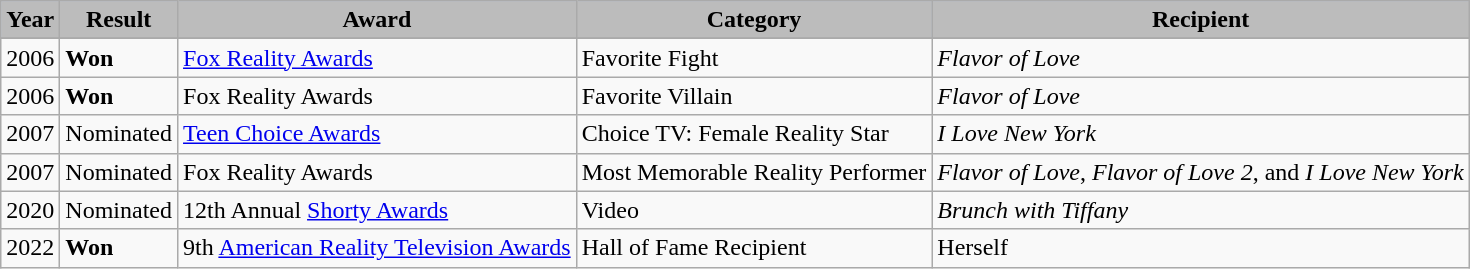<table class="wikitable">
<tr style="background:#b0c4de; text-align:center;">
<th style="background:#bcbcbc;">Year</th>
<th style="background:#bcbcbc;">Result</th>
<th style="background:#bcbcbc;">Award</th>
<th style="background:#bcbcbc;">Category</th>
<th style="background:#bcbcbc;">Recipient</th>
</tr>
<tr style="background:#eaeaea;">
</tr>
<tr>
<td>2006</td>
<td><strong>Won</strong></td>
<td><a href='#'>Fox Reality Awards</a></td>
<td>Favorite Fight</td>
<td><em>Flavor of Love</em></td>
</tr>
<tr>
<td>2006</td>
<td><strong>Won</strong></td>
<td>Fox Reality Awards</td>
<td>Favorite Villain</td>
<td><em>Flavor of Love</em></td>
</tr>
<tr>
<td>2007</td>
<td>Nominated</td>
<td><a href='#'>Teen Choice Awards</a></td>
<td>Choice TV: Female Reality Star</td>
<td><em>I Love New York</em></td>
</tr>
<tr>
<td>2007</td>
<td>Nominated</td>
<td>Fox Reality Awards</td>
<td>Most Memorable Reality Performer</td>
<td><em>Flavor of Love</em>, <em>Flavor of Love 2</em>, and <em>I Love New York</em></td>
</tr>
<tr>
<td>2020</td>
<td>Nominated</td>
<td>12th Annual <a href='#'>Shorty Awards</a></td>
<td>Video</td>
<td><em>Brunch with Tiffany</em></td>
</tr>
<tr>
<td>2022</td>
<td><strong>Won</strong></td>
<td>9th <a href='#'>American Reality Television Awards</a></td>
<td>Hall of Fame Recipient</td>
<td>Herself</td>
</tr>
</table>
